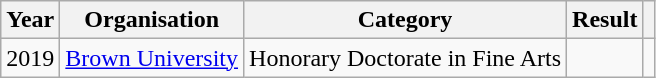<table class="wikitable sortable plainrowheaders">
<tr>
<th scope="col">Year</th>
<th scope="col">Organisation</th>
<th scope="col">Category</th>
<th scope="col">Result</th>
<th scope="col" class="unsortable"></th>
</tr>
<tr>
<td>2019</td>
<td><a href='#'>Brown University</a></td>
<td>Honorary Doctorate in Fine Arts</td>
<td></td>
<td align="center"></td>
</tr>
</table>
